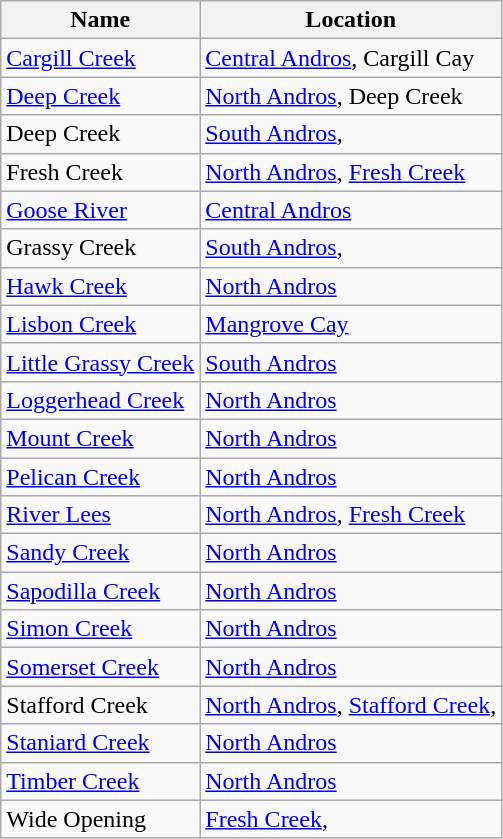<table class="wikitable sortable plainrowheaders">
<tr>
<th>Name</th>
<th>Location</th>
</tr>
<tr>
<td><a href='#'>Cargill Creek</a></td>
<td><a href='#'>Central Andros</a>, Cargill Cay</td>
</tr>
<tr>
<td><a href='#'>Deep Creek</a></td>
<td><a href='#'>North Andros</a>, Deep Creek</td>
</tr>
<tr>
<td>Deep Creek</td>
<td><a href='#'>South Andros</a>, </td>
</tr>
<tr>
<td>Fresh Creek</td>
<td><a href='#'>North Andros</a>, <a href='#'>Fresh Creek</a></td>
</tr>
<tr>
<td><a href='#'>Goose River</a></td>
<td><a href='#'>Central Andros</a></td>
</tr>
<tr>
<td>Grassy Creek</td>
<td><a href='#'>South Andros</a>, </td>
</tr>
<tr>
<td><a href='#'>Hawk Creek</a></td>
<td><a href='#'>North Andros</a></td>
</tr>
<tr>
<td><a href='#'>Lisbon Creek</a></td>
<td><a href='#'>Mangrove Cay</a></td>
</tr>
<tr>
<td><a href='#'>Little Grassy Creek</a></td>
<td><a href='#'>South Andros</a></td>
</tr>
<tr>
<td><a href='#'>Loggerhead Creek</a></td>
<td><a href='#'>North Andros</a></td>
</tr>
<tr>
<td><a href='#'>Mount Creek</a></td>
<td><a href='#'>North Andros</a></td>
</tr>
<tr>
<td><a href='#'>Pelican Creek</a></td>
<td><a href='#'>North Andros</a></td>
</tr>
<tr>
<td><a href='#'>River Lees</a></td>
<td><a href='#'>North Andros</a>, <a href='#'>Fresh Creek</a></td>
</tr>
<tr>
<td><a href='#'>Sandy Creek</a></td>
<td><a href='#'>North Andros</a></td>
</tr>
<tr>
<td><a href='#'>Sapodilla Creek</a></td>
<td><a href='#'>North Andros</a></td>
</tr>
<tr>
<td><a href='#'>Simon Creek</a></td>
<td><a href='#'>North Andros</a></td>
</tr>
<tr>
<td><a href='#'>Somerset Creek</a></td>
<td><a href='#'>North Andros</a></td>
</tr>
<tr>
<td>Stafford Creek</td>
<td><a href='#'>North Andros</a>, <a href='#'>Stafford Creek</a>, </td>
</tr>
<tr>
<td><a href='#'>Staniard Creek</a></td>
<td><a href='#'>North Andros</a></td>
</tr>
<tr>
<td><a href='#'>Timber Creek</a></td>
<td><a href='#'>North Andros</a></td>
</tr>
<tr>
<td>Wide Opening</td>
<td><a href='#'>Fresh Creek</a>, </td>
</tr>
</table>
